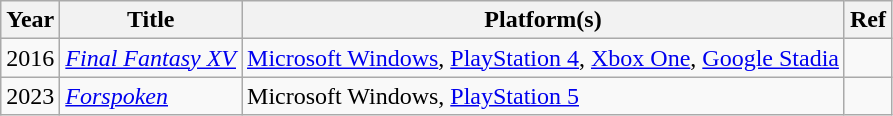<table class="wikitable">
<tr>
<th>Year</th>
<th>Title</th>
<th>Platform(s)</th>
<th>Ref</th>
</tr>
<tr>
<td>2016</td>
<td><em><a href='#'>Final Fantasy XV</a></em></td>
<td><a href='#'>Microsoft Windows</a>, <a href='#'>PlayStation 4</a>, <a href='#'>Xbox One</a>, <a href='#'>Google Stadia</a></td>
<td></td>
</tr>
<tr>
<td>2023</td>
<td><em><a href='#'>Forspoken</a></em></td>
<td>Microsoft Windows, <a href='#'>PlayStation 5</a></td>
<td></td>
</tr>
</table>
